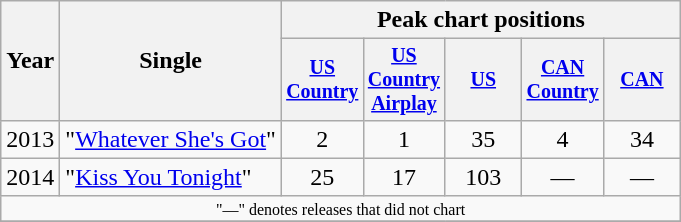<table class="wikitable" style="text-align:center;">
<tr>
<th rowspan="2">Year</th>
<th rowspan="2">Single</th>
<th colspan="5">Peak chart positions</th>
</tr>
<tr style="font-size:smaller;">
<th width="45"><a href='#'>US Country</a></th>
<th width="45"><a href='#'>US Country Airplay</a></th>
<th width="45"><a href='#'>US</a></th>
<th width="45"><a href='#'>CAN Country</a></th>
<th width="45"><a href='#'>CAN</a></th>
</tr>
<tr>
<td>2013</td>
<td align="left">"<a href='#'>Whatever She's Got</a>"</td>
<td>2</td>
<td>1</td>
<td>35</td>
<td>4</td>
<td>34</td>
</tr>
<tr>
<td>2014</td>
<td align="left">"<a href='#'>Kiss You Tonight</a>"</td>
<td>25</td>
<td>17</td>
<td>103</td>
<td>—</td>
<td>—</td>
</tr>
<tr>
<td colspan="7" style="font-size:8pt">"—" denotes releases that did not chart</td>
</tr>
<tr>
</tr>
</table>
